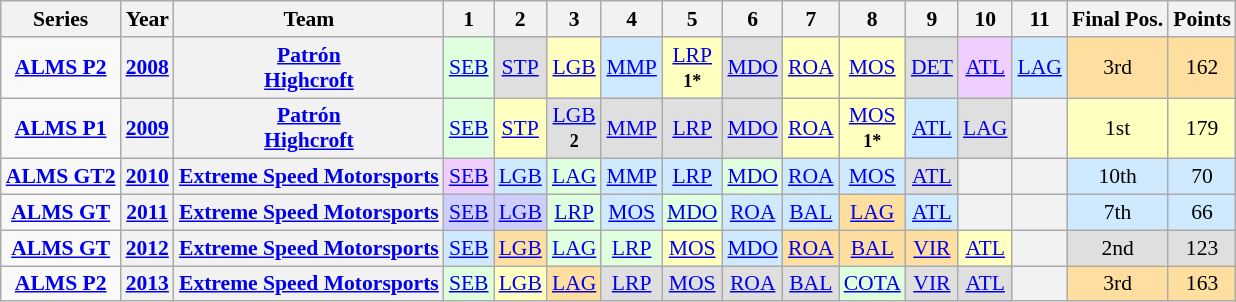<table class="wikitable" style="text-align:center; font-size:90%">
<tr>
<th>Series</th>
<th>Year</th>
<th>Team</th>
<th>1</th>
<th>2</th>
<th>3</th>
<th>4</th>
<th>5</th>
<th>6</th>
<th>7</th>
<th>8</th>
<th>9</th>
<th>10</th>
<th>11</th>
<th>Final Pos.</th>
<th>Points</th>
</tr>
<tr>
<td><strong><a href='#'>ALMS P2</a></strong></td>
<th><a href='#'>2008</a></th>
<th><a href='#'>Patrón<br>Highcroft</a></th>
<td style="background:#DFFFDF;"><a href='#'>SEB</a><br></td>
<td style="background:#DFDFDF;"><a href='#'>STP</a><br></td>
<td style="background:#FFFFBF;"><a href='#'>LGB</a><br></td>
<td style="background:#CFEAFF;"><a href='#'>MMP</a><br></td>
<td style="background:#FFFFBF;"><a href='#'>LRP</a><br><small><strong>1*</strong></small></td>
<td style="background:#DFDFDF;"><a href='#'>MDO</a><br></td>
<td style="background:#FFFFBF;"><a href='#'>ROA</a><br></td>
<td style="background:#FFFFBF;"><a href='#'>MOS</a><br></td>
<td style="background:#DFDFDF;"><a href='#'>DET</a><br></td>
<td style="background:#EFCFFF;"><a href='#'>ATL</a><br></td>
<td style="background:#CFEAFF;"><a href='#'>LAG</a><br></td>
<td style="background:#FFDF9F;">3rd</td>
<td style="background:#FFDF9F;">162</td>
</tr>
<tr>
<td><strong><a href='#'>ALMS P1</a></strong></td>
<th><a href='#'>2009</a></th>
<th><a href='#'>Patrón<br>Highcroft</a></th>
<td style="background:#DFFFDF;"><a href='#'>SEB</a><br></td>
<td style="background:#FFFFBF;"><a href='#'>STP</a><br></td>
<td style="background:#DFDFDF;"><a href='#'>LGB</a><br><small><strong>2</strong></small></td>
<td style="background:#DFDFDF;"><a href='#'>MMP</a><br></td>
<td style="background:#DFDFDF;"><a href='#'>LRP</a><br></td>
<td style="background:#DFDFDF;"><a href='#'>MDO</a><br></td>
<td style="background:#FFFFBF;"><a href='#'>ROA</a><br></td>
<td style="background:#FFFFBF;"><a href='#'>MOS</a><br><small><strong>1*</strong></small></td>
<td style="background:#CFEAFF;"><a href='#'>ATL</a><br></td>
<td style="background:#DFDFDF;"><a href='#'>LAG</a><br></td>
<th></th>
<td style="background:#FFFFBF;">1st</td>
<td style="background:#FFFFBF;">179</td>
</tr>
<tr>
<td><strong><a href='#'>ALMS GT2</a></strong></td>
<th><a href='#'>2010</a></th>
<th><a href='#'>Extreme Speed Motorsports</a></th>
<td style="background:#EFCFFF;"><a href='#'>SEB</a><br></td>
<td style="background:#CFEAFF;"><a href='#'>LGB</a><br></td>
<td style="background:#DFFFDF;"><a href='#'>LAG</a><br></td>
<td style="background:#CFEAFF;"><a href='#'>MMP</a><br></td>
<td style="background:#CFEAFF;"><a href='#'>LRP</a><br></td>
<td style="background:#DFFFDF;"><a href='#'>MDO</a><br></td>
<td style="background:#CFEAFF;"><a href='#'>ROA</a><br></td>
<td style="background:#CFEAFF;"><a href='#'>MOS</a><br></td>
<td style="background:#DFDFDF;"><a href='#'>ATL</a><br></td>
<th></th>
<th></th>
<td style="background:#CFEAFF;">10th</td>
<td style="background:#CFEAFF;">70</td>
</tr>
<tr>
<td><strong><a href='#'>ALMS GT</a></strong></td>
<th><a href='#'>2011</a></th>
<th><a href='#'>Extreme Speed Motorsports</a></th>
<td style="background:#CFCFFF;"><a href='#'>SEB</a><br></td>
<td style="background:#CFCFFF;"><a href='#'>LGB</a><br></td>
<td style="background:#DFFFDF;"><a href='#'>LRP</a><br></td>
<td style="background:#CFEAFF;"><a href='#'>MOS</a><br></td>
<td style="background:#DFFFDF;"><a href='#'>MDO</a><br></td>
<td style="background:#CFEAFF;"><a href='#'>ROA</a><br></td>
<td style="background:#CFEAFF;"><a href='#'>BAL</a><br></td>
<td style="background:#FFDF9F;"><a href='#'>LAG</a><br></td>
<td style="background:#CFEAFF;"><a href='#'>ATL</a><br></td>
<th></th>
<th></th>
<td style="background:#CFEAFF;">7th</td>
<td style="background:#CFEAFF;">66</td>
</tr>
<tr>
<td><strong><a href='#'>ALMS GT</a></strong></td>
<th><a href='#'>2012</a></th>
<th><a href='#'>Extreme Speed Motorsports</a></th>
<td style="background:#CFEAFF;"><a href='#'>SEB</a><br></td>
<td style="background:#FFDF9F;"><a href='#'>LGB</a><br></td>
<td style="background:#DFFFDF;"><a href='#'>LAG</a><br></td>
<td style="background:#DFFFDF;"><a href='#'>LRP</a><br></td>
<td style="background:#FFFFBF;"><a href='#'>MOS</a><br></td>
<td style="background:#CFEAFF;"><a href='#'>MDO</a><br></td>
<td style="background:#FFDF9F;"><a href='#'>ROA</a><br></td>
<td style="background:#FFDF9F;"><a href='#'>BAL</a><br></td>
<td style="background:#FFDF9F;"><a href='#'>VIR</a><br></td>
<td style="background:#FFFFBF;"><a href='#'>ATL</a><br></td>
<th></th>
<td style="background:#DFDFDF;">2nd</td>
<td style="background:#DFDFDF;">123</td>
</tr>
<tr>
<td><strong><a href='#'>ALMS P2</a></strong></td>
<th><a href='#'>2013</a></th>
<th><a href='#'>Extreme Speed Motorsports</a></th>
<td style="background:#DFFFDF;"><a href='#'>SEB</a><br></td>
<td style="background:#FFFFBF;"><a href='#'>LGB</a><br></td>
<td style="background:#FFDF9F;"><a href='#'>LAG</a><br></td>
<td style="background:#DFDFDF;"><a href='#'>LRP</a><br></td>
<td style="background:#DFDFDF;"><a href='#'>MOS</a><br></td>
<td style="background:#DFDFDF;"><a href='#'>ROA</a><br></td>
<td style="background:#DFDFDF;"><a href='#'>BAL</a><br></td>
<td style="background:#DFFFDF;"><a href='#'>COTA</a><br></td>
<td style="background:#DFDFDF;"><a href='#'>VIR</a><br></td>
<td style="background:#DFDFDF;"><a href='#'>ATL</a><br></td>
<th></th>
<td style="background:#FFDF9F;">3rd</td>
<td style="background:#FFDF9F;">163</td>
</tr>
</table>
